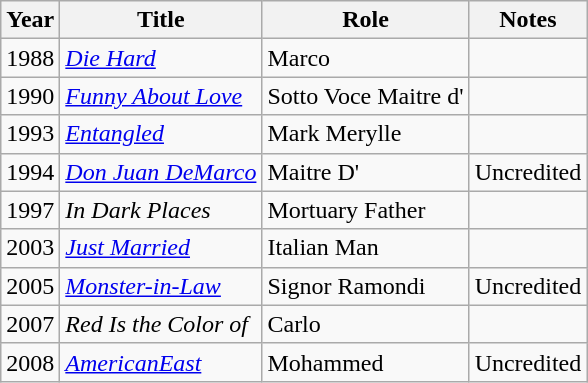<table class="wikitable sortable">
<tr>
<th>Year</th>
<th>Title</th>
<th>Role</th>
<th>Notes</th>
</tr>
<tr>
<td>1988</td>
<td><em><a href='#'>Die Hard</a></em></td>
<td>Marco</td>
<td></td>
</tr>
<tr>
<td>1990</td>
<td><em><a href='#'>Funny About Love</a></em></td>
<td>Sotto Voce Maitre d'</td>
<td></td>
</tr>
<tr>
<td>1993</td>
<td><a href='#'><em>Entangled</em></a></td>
<td>Mark Merylle</td>
<td></td>
</tr>
<tr>
<td>1994</td>
<td><em><a href='#'>Don Juan DeMarco</a></em></td>
<td>Maitre D'</td>
<td>Uncredited</td>
</tr>
<tr>
<td>1997</td>
<td><em>In Dark Places</em></td>
<td>Mortuary Father</td>
<td></td>
</tr>
<tr>
<td>2003</td>
<td><em><a href='#'>Just Married</a></em></td>
<td>Italian Man</td>
<td></td>
</tr>
<tr>
<td>2005</td>
<td><em><a href='#'>Monster-in-Law</a></em></td>
<td>Signor Ramondi</td>
<td>Uncredited</td>
</tr>
<tr>
<td>2007</td>
<td><em>Red Is the Color of</em></td>
<td>Carlo</td>
<td></td>
</tr>
<tr>
<td>2008</td>
<td><em><a href='#'>AmericanEast</a></em></td>
<td>Mohammed</td>
<td>Uncredited</td>
</tr>
</table>
